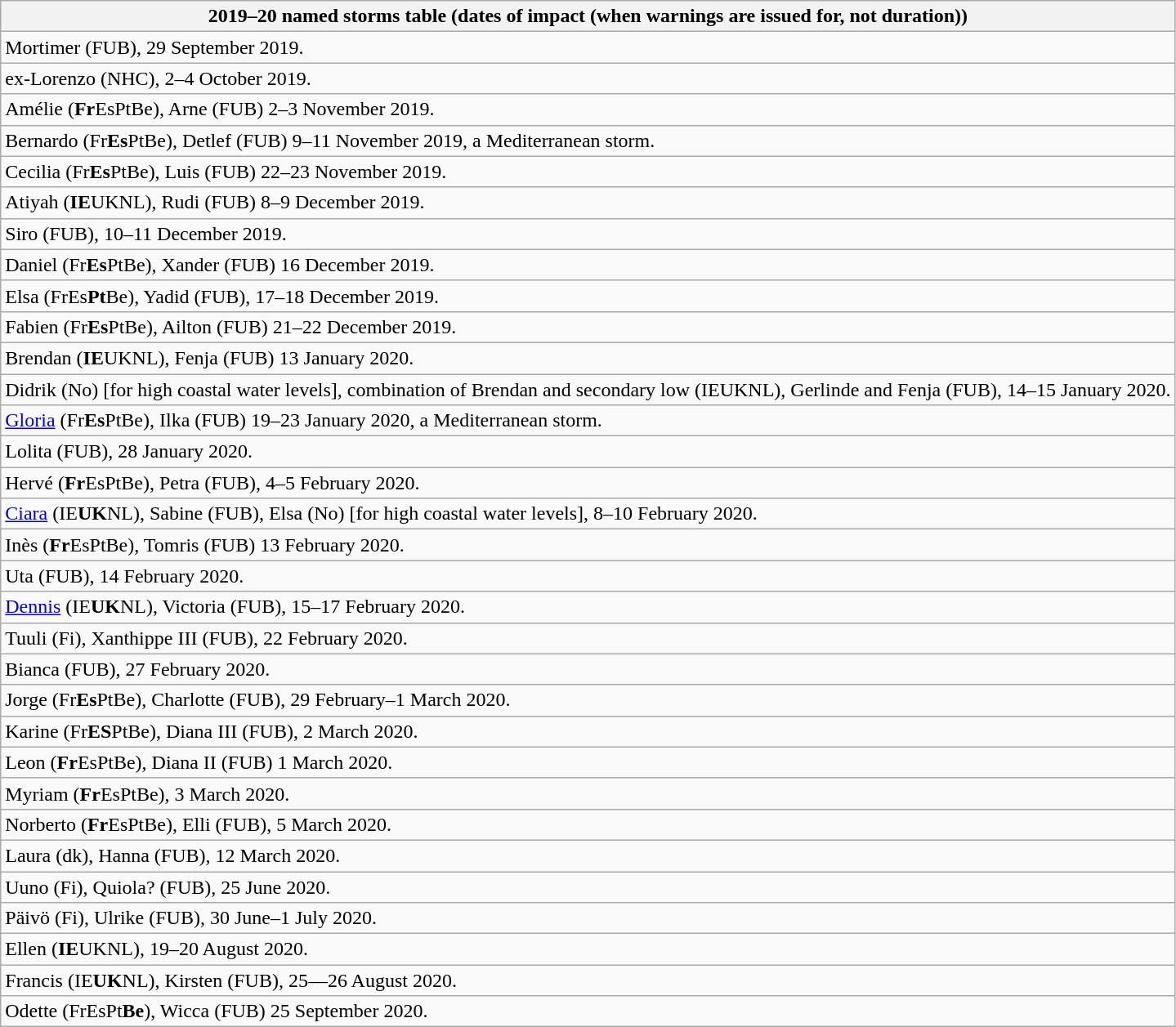<table class="wikitable sortable">
<tr>
<th>2019–20 named storms table (dates of impact (when warnings are issued for, not duration))</th>
</tr>
<tr>
<td>Mortimer (FUB), 29 September 2019.</td>
</tr>
<tr>
<td>ex-Lorenzo (NHC), 2–4 October 2019.</td>
</tr>
<tr>
<td>Amélie (<strong>Fr</strong>EsPtBe), Arne (FUB) 2–3 November 2019.</td>
</tr>
<tr>
<td>Bernardo (Fr<strong>Es</strong>PtBe), Detlef (FUB) 9–11 November 2019, a Mediterranean storm.</td>
</tr>
<tr>
<td>Cecilia (Fr<strong>Es</strong>PtBe), Luis (FUB) 22–23 November 2019.</td>
</tr>
<tr>
<td>Atiyah (<strong>IE</strong>UKNL), Rudi (FUB) 8–9 December 2019.</td>
</tr>
<tr>
<td>Siro (FUB), 10–11 December 2019.</td>
</tr>
<tr>
<td>Daniel (Fr<strong>Es</strong>PtBe), Xander (FUB) 16 December 2019.</td>
</tr>
<tr>
<td>Elsa (FrEs<strong>Pt</strong>Be), Yadid (FUB), 17–18 December 2019.</td>
</tr>
<tr>
<td>Fabien (Fr<strong>Es</strong>PtBe), Ailton (FUB) 21–22 December 2019.</td>
</tr>
<tr>
<td>Brendan (<strong>IE</strong>UKNL), Fenja (FUB) 13 January 2020.</td>
</tr>
<tr>
<td>Didrik (No) [for high coastal water levels], combination of Brendan and secondary low (IEUKNL), Gerlinde and Fenja (FUB), 14–15 January 2020.</td>
</tr>
<tr>
<td><a href='#'>Gloria</a> (Fr<strong>Es</strong>PtBe), Ilka (FUB) 19–23 January 2020, a Mediterranean storm.</td>
</tr>
<tr>
<td>Lolita (FUB), 28 January 2020.</td>
</tr>
<tr>
<td>Hervé (<strong>Fr</strong>EsPtBe), Petra (FUB), 4–5 February 2020.</td>
</tr>
<tr>
<td><a href='#'>Ciara</a> (IE<strong>UK</strong>NL), Sabine (FUB), Elsa (No) [for high coastal water levels], 8–10 February 2020.</td>
</tr>
<tr>
<td>Inès (<strong>Fr</strong>EsPtBe), Tomris (FUB) 13 February 2020.</td>
</tr>
<tr>
<td>Uta (FUB), 14 February 2020.</td>
</tr>
<tr>
<td><a href='#'>Dennis</a> (IE<strong>UK</strong>NL), Victoria (FUB), 15–17 February 2020.</td>
</tr>
<tr>
<td>Tuuli (Fi), Xanthippe III (FUB), 22 February 2020.</td>
</tr>
<tr>
<td>Bianca (FUB), 27 February 2020.</td>
</tr>
<tr>
<td>Jorge (Fr<strong>Es</strong>PtBe), Charlotte (FUB), 29 February–1 March 2020.</td>
</tr>
<tr>
<td>Karine (Fr<strong>ES</strong>PtBe), Diana III (FUB), 2 March 2020.</td>
</tr>
<tr>
<td>Leon (<strong>Fr</strong>EsPtBe), Diana II (FUB) 1 March 2020.</td>
</tr>
<tr>
<td>Myriam (<strong>Fr</strong>EsPtBe), 3 March 2020.</td>
</tr>
<tr>
<td>Norberto (<strong>Fr</strong>EsPtBe), Elli (FUB), 5 March 2020.</td>
</tr>
<tr>
<td>Laura (dk), Hanna (FUB), 12 March 2020.</td>
</tr>
<tr>
<td>Uuno (Fi), Quiola? (FUB), 25 June 2020.</td>
</tr>
<tr>
<td>Päivö (Fi), Ulrike (FUB), 30 June–1 July 2020.</td>
</tr>
<tr>
<td>Ellen (<strong>IE</strong>UKNL), 19–20 August 2020.</td>
</tr>
<tr>
<td>Francis (IE<strong>UK</strong>NL), Kirsten (FUB), 25—26 August 2020.</td>
</tr>
<tr>
<td>Odette (FrEsPt<strong>Be</strong>), Wicca (FUB) 25 September 2020.</td>
</tr>
</table>
